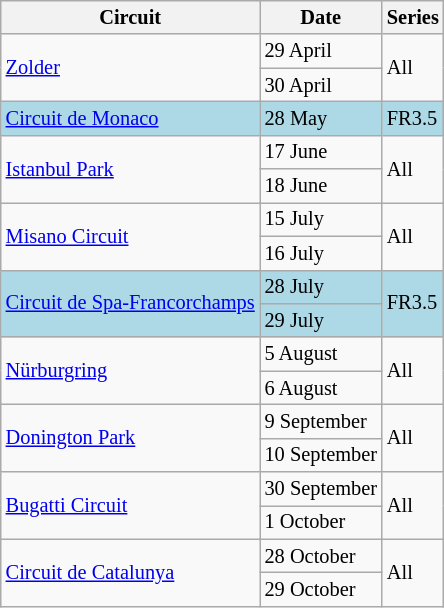<table class="wikitable" style="font-size: 85%;">
<tr>
<th>Circuit</th>
<th>Date</th>
<th>Series</th>
</tr>
<tr>
<td rowspan=2> <a href='#'>Zolder</a></td>
<td>29 April</td>
<td rowspan=2>All</td>
</tr>
<tr>
<td>30 April</td>
</tr>
<tr style="background:lightblue;">
<td> <a href='#'>Circuit de Monaco</a></td>
<td>28 May</td>
<td>FR3.5</td>
</tr>
<tr>
<td rowspan=2> <a href='#'>Istanbul Park</a></td>
<td>17 June</td>
<td rowspan=2>All</td>
</tr>
<tr>
<td>18 June</td>
</tr>
<tr>
<td rowspan=2> <a href='#'>Misano Circuit</a></td>
<td>15 July</td>
<td rowspan=2>All</td>
</tr>
<tr>
<td>16 July</td>
</tr>
<tr style="background:lightblue;">
<td rowspan=2> <a href='#'>Circuit de Spa-Francorchamps</a></td>
<td>28 July</td>
<td rowspan=2>FR3.5</td>
</tr>
<tr style="background:lightblue;">
<td>29 July</td>
</tr>
<tr>
<td rowspan=2> <a href='#'>Nürburgring</a></td>
<td>5 August</td>
<td rowspan=2>All</td>
</tr>
<tr>
<td>6 August</td>
</tr>
<tr>
<td rowspan=2> <a href='#'>Donington Park</a></td>
<td>9 September</td>
<td rowspan=2>All</td>
</tr>
<tr>
<td>10 September</td>
</tr>
<tr>
<td rowspan=2> <a href='#'>Bugatti Circuit</a></td>
<td>30 September</td>
<td rowspan=2>All</td>
</tr>
<tr>
<td>1 October</td>
</tr>
<tr>
<td rowspan=2> <a href='#'>Circuit de Catalunya</a></td>
<td>28 October</td>
<td rowspan=2>All</td>
</tr>
<tr>
<td>29 October</td>
</tr>
</table>
